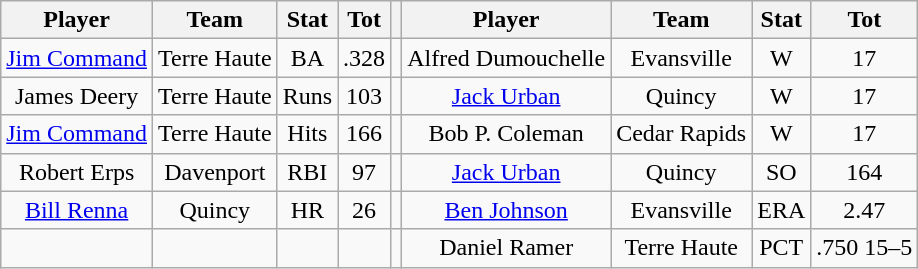<table class="wikitable" style="text-align:center">
<tr>
<th>Player</th>
<th>Team</th>
<th>Stat</th>
<th>Tot</th>
<th></th>
<th>Player</th>
<th>Team</th>
<th>Stat</th>
<th>Tot</th>
</tr>
<tr>
<td><a href='#'>Jim Command</a></td>
<td>Terre Haute</td>
<td>BA</td>
<td>.328</td>
<td></td>
<td>Alfred Dumouchelle</td>
<td>Evansville</td>
<td>W</td>
<td>17</td>
</tr>
<tr>
<td>James Deery</td>
<td>Terre Haute</td>
<td>Runs</td>
<td>103</td>
<td></td>
<td><a href='#'>Jack Urban</a></td>
<td>Quincy</td>
<td>W</td>
<td>17</td>
</tr>
<tr>
<td><a href='#'>Jim Command</a></td>
<td>Terre Haute</td>
<td>Hits</td>
<td>166</td>
<td></td>
<td>Bob P. Coleman</td>
<td>Cedar Rapids</td>
<td>W</td>
<td>17</td>
</tr>
<tr>
<td>Robert Erps</td>
<td>Davenport</td>
<td>RBI</td>
<td>97</td>
<td></td>
<td><a href='#'>Jack Urban</a></td>
<td>Quincy</td>
<td>SO</td>
<td>164</td>
</tr>
<tr>
<td><a href='#'>Bill Renna</a></td>
<td>Quincy</td>
<td>HR</td>
<td>26</td>
<td></td>
<td><a href='#'>Ben Johnson</a></td>
<td>Evansville</td>
<td>ERA</td>
<td>2.47</td>
</tr>
<tr>
<td></td>
<td></td>
<td></td>
<td></td>
<td></td>
<td>Daniel Ramer</td>
<td>Terre Haute</td>
<td>PCT</td>
<td>.750 15–5</td>
</tr>
</table>
